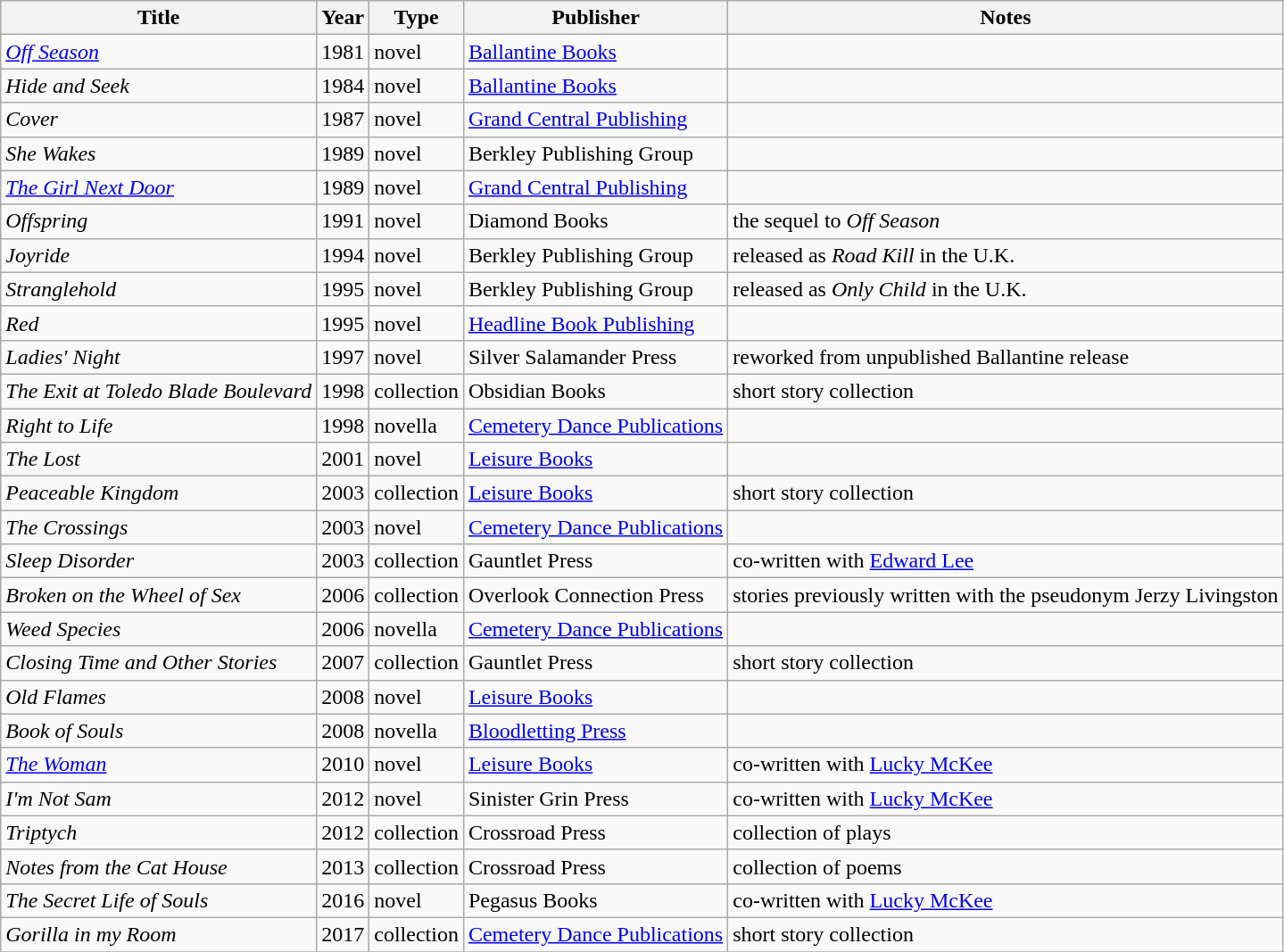<table class="wikitable sortable">
<tr>
<th>Title</th>
<th>Year</th>
<th>Type</th>
<th>Publisher</th>
<th>Notes</th>
</tr>
<tr>
<td><em><a href='#'>Off Season</a></em></td>
<td>1981</td>
<td>novel</td>
<td><a href='#'>Ballantine Books</a></td>
<td></td>
</tr>
<tr>
<td><em>Hide and Seek</em></td>
<td>1984</td>
<td>novel</td>
<td><a href='#'>Ballantine Books</a></td>
<td></td>
</tr>
<tr>
<td><em>Cover</em></td>
<td>1987</td>
<td>novel</td>
<td><a href='#'>Grand Central Publishing</a></td>
<td></td>
</tr>
<tr>
<td><em>She Wakes</em></td>
<td>1989</td>
<td>novel</td>
<td>Berkley Publishing Group</td>
<td></td>
</tr>
<tr>
<td><em><a href='#'>The Girl Next Door</a></em></td>
<td>1989</td>
<td>novel</td>
<td><a href='#'>Grand Central Publishing</a></td>
<td></td>
</tr>
<tr>
<td><em>Offspring</em></td>
<td>1991</td>
<td>novel</td>
<td>Diamond Books</td>
<td>the sequel to <em>Off Season</em></td>
</tr>
<tr>
<td><em>Joyride</em></td>
<td>1994</td>
<td>novel</td>
<td>Berkley Publishing Group</td>
<td>released as <em>Road Kill</em> in the U.K.</td>
</tr>
<tr>
<td><em>Stranglehold</em></td>
<td>1995</td>
<td>novel</td>
<td>Berkley Publishing Group</td>
<td>released as <em>Only Child</em> in the U.K.</td>
</tr>
<tr>
<td><em>Red</em></td>
<td>1995</td>
<td>novel</td>
<td><a href='#'>Headline Book Publishing</a></td>
<td></td>
</tr>
<tr>
<td><em>Ladies' Night</em></td>
<td>1997</td>
<td>novel</td>
<td>Silver Salamander Press</td>
<td>reworked from unpublished Ballantine release</td>
</tr>
<tr>
<td><em>The Exit at Toledo Blade Boulevard</em></td>
<td>1998</td>
<td>collection</td>
<td>Obsidian Books</td>
<td>short story collection</td>
</tr>
<tr>
<td><em>Right to Life</em></td>
<td>1998</td>
<td>novella</td>
<td><a href='#'>Cemetery Dance Publications</a></td>
<td></td>
</tr>
<tr>
<td><em>The Lost</em></td>
<td>2001</td>
<td>novel</td>
<td><a href='#'>Leisure Books</a></td>
<td></td>
</tr>
<tr>
<td><em>Peaceable Kingdom</em></td>
<td>2003</td>
<td>collection</td>
<td><a href='#'>Leisure Books</a></td>
<td>short story collection</td>
</tr>
<tr>
<td><em>The Crossings</em></td>
<td>2003</td>
<td>novel</td>
<td><a href='#'>Cemetery Dance Publications</a></td>
<td></td>
</tr>
<tr>
<td><em>Sleep Disorder</em></td>
<td>2003</td>
<td>collection</td>
<td>Gauntlet Press</td>
<td>co-written with <a href='#'>Edward Lee</a></td>
</tr>
<tr>
<td><em>Broken on the Wheel of Sex</em></td>
<td>2006</td>
<td>collection</td>
<td>Overlook Connection Press</td>
<td>stories previously written with the pseudonym Jerzy Livingston</td>
</tr>
<tr>
<td><em>Weed Species</em></td>
<td>2006</td>
<td>novella</td>
<td><a href='#'>Cemetery Dance Publications</a></td>
<td></td>
</tr>
<tr>
<td><em>Closing Time and Other Stories</em></td>
<td>2007</td>
<td>collection</td>
<td>Gauntlet Press</td>
<td>short story collection</td>
</tr>
<tr>
<td><em>Old Flames</em></td>
<td>2008</td>
<td>novel</td>
<td><a href='#'>Leisure Books</a></td>
<td></td>
</tr>
<tr>
<td><em>Book of Souls</em></td>
<td>2008</td>
<td>novella</td>
<td><a href='#'>Bloodletting Press</a></td>
<td></td>
</tr>
<tr>
<td><em><a href='#'>The Woman</a></em></td>
<td>2010</td>
<td>novel</td>
<td><a href='#'>Leisure Books</a></td>
<td>co-written with <a href='#'>Lucky McKee</a></td>
</tr>
<tr>
<td><em>I'm Not Sam</em></td>
<td>2012</td>
<td>novel</td>
<td>Sinister Grin Press</td>
<td>co-written with <a href='#'>Lucky McKee</a></td>
</tr>
<tr>
<td><em>Triptych</em></td>
<td>2012</td>
<td>collection</td>
<td>Crossroad Press</td>
<td>collection of plays</td>
</tr>
<tr>
<td><em>Notes from the Cat House</em></td>
<td>2013</td>
<td>collection</td>
<td>Crossroad Press</td>
<td>collection of poems</td>
</tr>
<tr>
<td><em>The Secret Life of Souls</em></td>
<td>2016</td>
<td>novel</td>
<td>Pegasus Books</td>
<td>co-written with <a href='#'>Lucky McKee</a></td>
</tr>
<tr>
<td><em>Gorilla in my Room</em></td>
<td>2017</td>
<td>collection</td>
<td><a href='#'>Cemetery Dance Publications</a></td>
<td>short story collection</td>
</tr>
<tr>
</tr>
</table>
